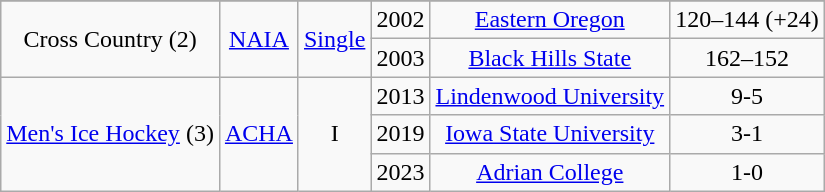<table class="wikitable">
<tr>
</tr>
<tr align="center">
<td rowspan="2">Cross Country (2)</td>
<td rowspan="2"><a href='#'>NAIA</a></td>
<td rowspan="2"><a href='#'>Single</a></td>
<td>2002</td>
<td><a href='#'>Eastern Oregon</a></td>
<td>120–144 (+24)</td>
</tr>
<tr align="center">
<td>2003</td>
<td><a href='#'>Black Hills State</a></td>
<td>162–152</td>
</tr>
<tr align="center">
<td rowspan="3"><a href='#'>Men's Ice Hockey</a> (3)</td>
<td rowspan="3"><a href='#'>ACHA</a></td>
<td rowspan="3">I</td>
<td>2013</td>
<td><a href='#'>Lindenwood University</a></td>
<td>9-5</td>
</tr>
<tr align="center">
<td>2019</td>
<td><a href='#'>Iowa State University</a></td>
<td>3-1</td>
</tr>
<tr align="center">
<td>2023</td>
<td><a href='#'>Adrian College</a></td>
<td>1-0</td>
</tr>
</table>
